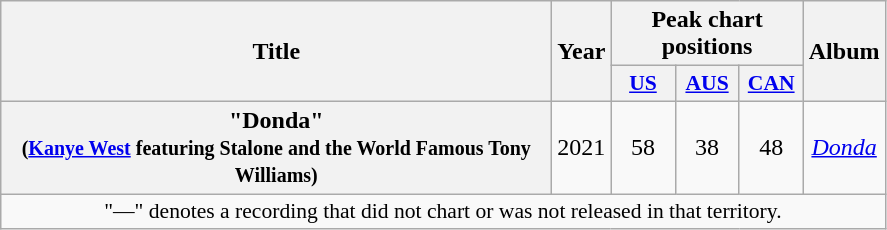<table class="wikitable plainrowheaders" style="text-align:center;">
<tr>
<th scope="col" rowspan="2" style="width:22.5em;">Title</th>
<th scope="col" rowspan="2">Year</th>
<th scope="col" colspan="3">Peak chart positions</th>
<th scope="col" rowspan="2">Album</th>
</tr>
<tr>
<th scope="col" style="width:2.5em;font-size:90%;"><a href='#'>US</a><br></th>
<th scope="col" style="width:2.5em;font-size:90%;"><a href='#'>AUS</a><br></th>
<th scope="col" style="width:2.5em;font-size:90%;"><a href='#'>CAN</a><br></th>
</tr>
<tr>
<th scope="row">"Donda"<br><small>(<a href='#'>Kanye West</a> featuring Stalone and the World Famous Tony Williams)</small></th>
<td>2021</td>
<td>58</td>
<td>38</td>
<td>48</td>
<td><em><a href='#'>Donda</a></em></td>
</tr>
<tr>
<td colspan="6" style="font-size:90%">"—" denotes a recording that did not chart or was not released in that territory.</td>
</tr>
</table>
